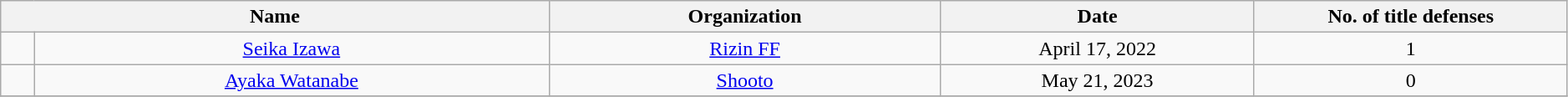<table class="wikitable" style="width:99%; text-align:center;">
<tr>
<th colspan="2" style="width:35%;">Name</th>
<th style="width:25%;">Organization</th>
<th width=20%>Date</th>
<th width=20%>No. of title defenses</th>
</tr>
<tr>
<td (fighter)><br></td>
<td><a href='#'>Seika Izawa</a><br></td>
<td><a href='#'>Rizin FF</a></td>
<td>April 17, 2022</td>
<td>1</td>
</tr>
<tr>
<td (fighter)><br></td>
<td><a href='#'>Ayaka Watanabe</a> <br></td>
<td><a href='#'>Shooto</a></td>
<td>May 21, 2023</td>
<td>0</td>
</tr>
<tr>
</tr>
</table>
